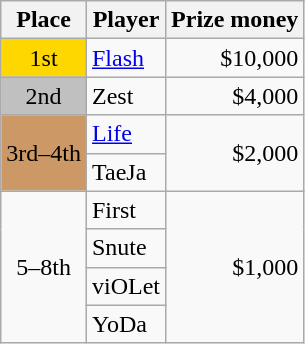<table class="wikitable" style="text-align:left">
<tr>
<th>Place</th>
<th>Player</th>
<th>Prize money</th>
</tr>
<tr>
<td style="text-align:center; background:gold;">1st</td>
<td> <a href='#'>Flash</a></td>
<td style="text-align:right">$10,000</td>
</tr>
<tr>
<td style="text-align:center; background:silver;">2nd</td>
<td> Zest</td>
<td style="text-align:right">$4,000</td>
</tr>
<tr>
<td style="text-align:center; background:#c96;" rowspan="2">3rd–4th</td>
<td> <a href='#'>Life</a></td>
<td style="text-align:right" rowspan="2">$2,000</td>
</tr>
<tr>
<td> TaeJa</td>
</tr>
<tr>
<td style="text-align:center" rowspan="4">5–8th</td>
<td> First</td>
<td style="text-align:right" rowspan="4">$1,000</td>
</tr>
<tr>
<td> Snute</td>
</tr>
<tr>
<td> viOLet</td>
</tr>
<tr>
<td> YoDa</td>
</tr>
</table>
